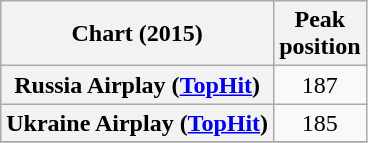<table class="wikitable sortable plainrowheaders" style="text-align:center">
<tr>
<th scope="col">Chart (2015)</th>
<th scope="col">Peak<br>position</th>
</tr>
<tr>
<th scope="row">Russia Airplay (<a href='#'>TopHit</a>)</th>
<td>187</td>
</tr>
<tr>
<th scope="row">Ukraine Airplay (<a href='#'>TopHit</a>)</th>
<td>185</td>
</tr>
<tr>
</tr>
</table>
